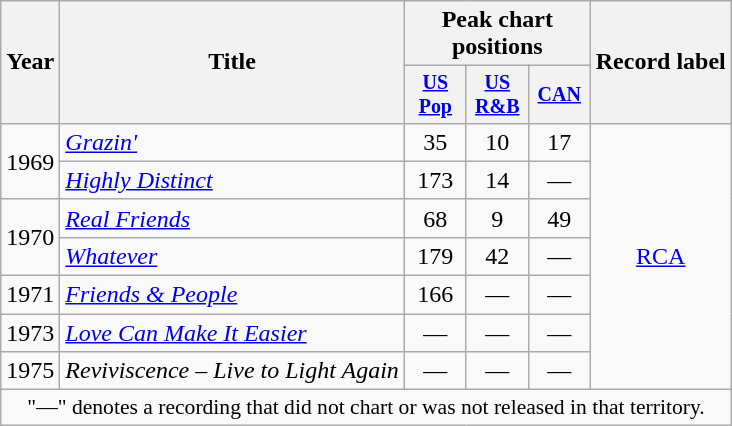<table class="wikitable" style="text-align:center;">
<tr>
<th rowspan="2">Year</th>
<th rowspan="2">Title</th>
<th colspan="3">Peak chart positions</th>
<th rowspan="2">Record label</th>
</tr>
<tr style="font-size:smaller;">
<th width="35"><a href='#'>US Pop</a><br></th>
<th width="35"><a href='#'>US<br>R&B</a><br></th>
<th width="35"><a href='#'>CAN</a><br></th>
</tr>
<tr>
<td rowspan="2">1969</td>
<td align="left"><em><a href='#'>Grazin'</a></em></td>
<td>35</td>
<td>10</td>
<td>17</td>
<td rowspan="7"><a href='#'>RCA</a></td>
</tr>
<tr>
<td align="left"><em><a href='#'>Highly Distinct</a></em></td>
<td>173</td>
<td>14</td>
<td>—</td>
</tr>
<tr>
<td rowspan="2">1970</td>
<td align="left"><em><a href='#'>Real Friends</a></em></td>
<td>68</td>
<td>9</td>
<td>49</td>
</tr>
<tr>
<td align="left"><em><a href='#'>Whatever</a></em></td>
<td>179</td>
<td>42</td>
<td>—</td>
</tr>
<tr>
<td rowspan="1">1971</td>
<td align="left"><em><a href='#'>Friends & People</a></em></td>
<td>166</td>
<td>—</td>
<td>—</td>
</tr>
<tr>
<td rowspan="1">1973</td>
<td align="left"><em><a href='#'>Love Can Make It Easier</a></em></td>
<td>—</td>
<td>—</td>
<td>—</td>
</tr>
<tr>
<td rowspan="1">1975</td>
<td align="left"><em>Reviviscence – Live to Light Again</em></td>
<td>—</td>
<td>—</td>
<td>—</td>
</tr>
<tr>
<td colspan="15" style="font-size:90%">"—" denotes a recording that did not chart or was not released in that territory.</td>
</tr>
</table>
